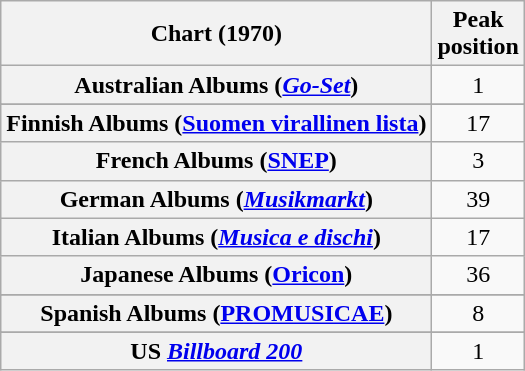<table class="wikitable sortable plainrowheaders" style="text-align:center">
<tr>
<th scope="col">Chart (1970)</th>
<th scope="col">Peak<br> position</th>
</tr>
<tr>
<th scope="row">Australian Albums (<em><a href='#'>Go-Set</a></em>)</th>
<td>1</td>
</tr>
<tr>
</tr>
<tr>
</tr>
<tr>
<th scope="row">Finnish Albums (<a href='#'>Suomen virallinen lista</a>)</th>
<td>17</td>
</tr>
<tr>
<th scope="row">French Albums (<a href='#'>SNEP</a>)</th>
<td>3</td>
</tr>
<tr>
<th scope="row">German Albums (<em><a href='#'>Musikmarkt</a></em>)</th>
<td>39</td>
</tr>
<tr>
<th scope="row">Italian Albums (<em><a href='#'>Musica e dischi</a></em>)</th>
<td>17</td>
</tr>
<tr>
<th scope="row">Japanese Albums (<a href='#'>Oricon</a>)</th>
<td>36</td>
</tr>
<tr>
</tr>
<tr>
<th scope="row">Spanish Albums (<a href='#'>PROMUSICAE</a>)</th>
<td>8</td>
</tr>
<tr>
</tr>
<tr>
<th scope="row">US <em><a href='#'>Billboard 200</a></em></th>
<td>1</td>
</tr>
</table>
